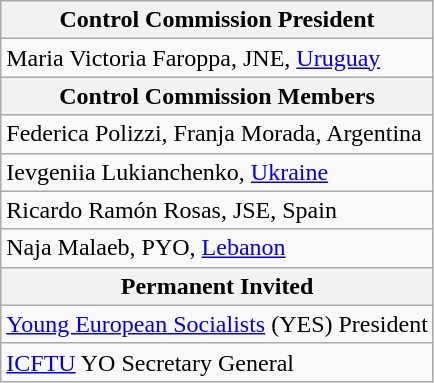<table class="wikitable">
<tr>
<th><strong>Control Commission President</strong></th>
</tr>
<tr>
<td> Maria Victoria Faroppa, JNE, <a href='#'>Uruguay</a></td>
</tr>
<tr>
<th><strong>Control Commission Members</strong></th>
</tr>
<tr>
<td> Federica Polizzi, Franja Morada, Argentina</td>
</tr>
<tr>
<td> Ievgeniia Lukianchenko, <a href='#'>Ukraine</a></td>
</tr>
<tr>
<td> Ricardo Ramón Rosas, JSE, Spain</td>
</tr>
<tr>
<td> Naja Malaeb, PYO, <a href='#'>Lebanon</a></td>
</tr>
<tr>
<th><strong>Permanent Invited</strong></th>
</tr>
<tr>
<td><a href='#'>Young European Socialists</a> (YES) President</td>
</tr>
<tr>
<td><a href='#'>ICFTU</a> YO Secretary General</td>
</tr>
</table>
